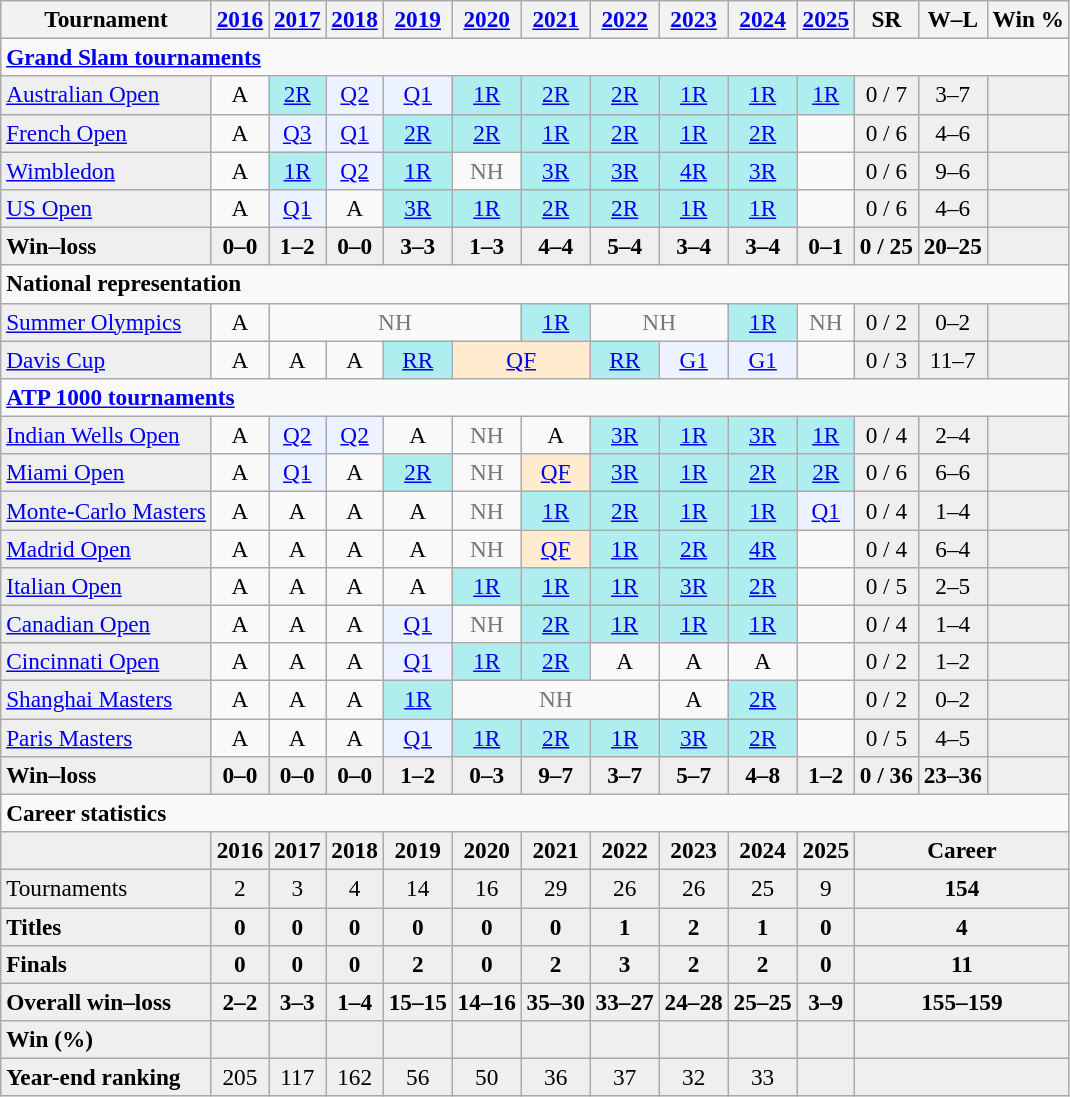<table class="wikitable nowrap" style=text-align:center;font-size:97%>
<tr>
<th>Tournament</th>
<th><a href='#'>2016</a></th>
<th><a href='#'>2017</a></th>
<th><a href='#'>2018</a></th>
<th><a href='#'>2019</a></th>
<th><a href='#'>2020</a></th>
<th><a href='#'>2021</a></th>
<th><a href='#'>2022</a></th>
<th><a href='#'>2023</a></th>
<th><a href='#'>2024</a></th>
<th><a href='#'>2025</a></th>
<th>SR</th>
<th>W–L</th>
<th>Win %</th>
</tr>
<tr>
<td colspan="14" align="left"><a href='#'><strong>Grand Slam tournaments</strong></a></td>
</tr>
<tr>
<td bgcolor=efefef align=left><a href='#'>Australian Open</a></td>
<td>A</td>
<td bgcolor=afeeee><a href='#'>2R</a></td>
<td bgcolor=ecf2ff><a href='#'>Q2</a></td>
<td bgcolor=ecf2ff><a href='#'>Q1</a></td>
<td bgcolor=afeeee><a href='#'>1R</a></td>
<td bgcolor=afeeee><a href='#'>2R</a></td>
<td bgcolor=afeeee><a href='#'>2R</a></td>
<td bgcolor=afeeee><a href='#'>1R</a></td>
<td bgcolor=afeeee><a href='#'>1R</a></td>
<td bgcolor=afeeee><a href='#'>1R</a></td>
<td bgcolor=efefef>0 / 7</td>
<td bgcolor=efefef>3–7</td>
<td bgcolor=efefef></td>
</tr>
<tr>
<td bgcolor=efefef align=left><a href='#'>French Open</a></td>
<td>A</td>
<td bgcolor=ecf2ff><a href='#'>Q3</a></td>
<td bgcolor=ecf2ff><a href='#'>Q1</a></td>
<td bgcolor=afeeee><a href='#'>2R</a></td>
<td bgcolor=afeeee><a href='#'>2R</a></td>
<td bgcolor=afeeee><a href='#'>1R</a></td>
<td bgcolor=afeeee><a href='#'>2R</a></td>
<td bgcolor=afeeee><a href='#'>1R</a></td>
<td bgcolor=afeeee><a href='#'>2R</a></td>
<td></td>
<td bgcolor=efefef>0 / 6</td>
<td bgcolor=efefef>4–6</td>
<td bgcolor=efefef></td>
</tr>
<tr>
<td bgcolor=efefef align=left><a href='#'>Wimbledon</a></td>
<td>A</td>
<td bgcolor=afeeee><a href='#'>1R</a></td>
<td bgcolor=ecf2ff><a href='#'>Q2</a></td>
<td bgcolor=afeeee><a href='#'>1R</a></td>
<td style=color:#767676>NH</td>
<td bgcolor=afeeee><a href='#'>3R</a></td>
<td bgcolor=afeeee><a href='#'>3R</a></td>
<td bgcolor=afeeee><a href='#'>4R</a></td>
<td bgcolor=afeeee><a href='#'>3R</a></td>
<td></td>
<td bgcolor=efefef>0 / 6</td>
<td bgcolor=efefef>9–6</td>
<td bgcolor=efefef></td>
</tr>
<tr>
<td bgcolor=efefef align=left><a href='#'>US Open</a></td>
<td>A</td>
<td bgcolor=ecf2ff><a href='#'>Q1</a></td>
<td>A</td>
<td bgcolor=afeeee><a href='#'>3R</a></td>
<td bgcolor=afeeee><a href='#'>1R</a></td>
<td bgcolor=afeeee><a href='#'>2R</a></td>
<td bgcolor=afeeee><a href='#'>2R</a></td>
<td bgcolor=afeeee><a href='#'>1R</a></td>
<td bgcolor=afeeee><a href='#'>1R</a></td>
<td></td>
<td bgcolor=efefef>0 / 6</td>
<td bgcolor=efefef>4–6</td>
<td bgcolor=efefef></td>
</tr>
<tr style=background:#efefef;font-weight:bold>
<td style=text-align:left>Win–loss</td>
<td>0–0</td>
<td>1–2</td>
<td>0–0</td>
<td>3–3</td>
<td>1–3</td>
<td>4–4</td>
<td>5–4</td>
<td>3–4</td>
<td>3–4</td>
<td>0–1</td>
<td>0 / 25</td>
<td>20–25</td>
<td></td>
</tr>
<tr>
<td colspan="14" align="left"><strong>National representation</strong></td>
</tr>
<tr>
<td bgcolor=EFEFEF align=left><a href='#'>Summer Olympics</a></td>
<td>A</td>
<td colspan=4 style=color:#767676>NH</td>
<td bgcolor=afeeee><a href='#'>1R</a></td>
<td colspan="2" style=color:#767676>NH</td>
<td bgcolor=afeeee><a href='#'>1R</a></td>
<td style=color:#767676>NH</td>
<td bgcolor=efefef>0 / 2</td>
<td bgcolor=efefef>0–2</td>
<td bgcolor=efefef></td>
</tr>
<tr>
<td bgcolor=EFEFEF align=left><a href='#'>Davis Cup</a></td>
<td>A</td>
<td>A</td>
<td>A</td>
<td bgcolor=afeeee><a href='#'>RR</a></td>
<td colspan="2" bgcolor=ffebcd><a href='#'>QF</a></td>
<td bgcolor=afeeee><a href='#'>RR</a></td>
<td bgcolor=ecf2ff><a href='#'>G1</a></td>
<td bgcolor=ecf2ff><a href='#'>G1</a></td>
<td></td>
<td bgcolor=efefef>0 / 3</td>
<td bgcolor=efefef>11–7</td>
<td bgcolor=efefef></td>
</tr>
<tr>
<td colspan="14" align="left"><strong><a href='#'>ATP 1000 tournaments</a></strong></td>
</tr>
<tr>
<td bgcolor=efefef align=left><a href='#'>Indian Wells Open</a></td>
<td>A</td>
<td bgcolor=ecf2ff><a href='#'>Q2</a></td>
<td bgcolor=ecf2ff><a href='#'>Q2</a></td>
<td>A</td>
<td style=color:#767676>NH</td>
<td>A</td>
<td bgcolor=afeeee><a href='#'>3R</a></td>
<td bgcolor=afeeee><a href='#'>1R</a></td>
<td bgcolor=afeeee><a href='#'>3R</a></td>
<td bgcolor=afeeee><a href='#'>1R</a></td>
<td bgcolor=efefef>0 / 4</td>
<td bgcolor=efefef>2–4</td>
<td bgcolor=efefef></td>
</tr>
<tr>
<td bgcolor=efefef align=left><a href='#'>Miami Open</a></td>
<td>A</td>
<td bgcolor=ecf2ff><a href='#'>Q1</a></td>
<td>A</td>
<td bgcolor=afeeee><a href='#'>2R</a></td>
<td style=color:#767676>NH</td>
<td bgcolor=ffebcd><a href='#'>QF</a></td>
<td bgcolor=afeeee><a href='#'>3R</a></td>
<td bgcolor=afeeee><a href='#'>1R</a></td>
<td bgcolor=afeeee><a href='#'>2R</a></td>
<td bgcolor=afeeee><a href='#'>2R</a></td>
<td bgcolor=efefef>0 / 6</td>
<td bgcolor=efefef>6–6</td>
<td bgcolor=efefef></td>
</tr>
<tr>
<td bgcolor=efefef align=left><a href='#'>Monte-Carlo Masters</a></td>
<td>A</td>
<td>A</td>
<td>A</td>
<td>A</td>
<td style=color:#767676>NH</td>
<td bgcolor=afeeee><a href='#'>1R</a></td>
<td bgcolor=afeeee><a href='#'>2R</a></td>
<td bgcolor=afeeee><a href='#'>1R</a></td>
<td bgcolor=afeeee><a href='#'>1R</a></td>
<td bgcolor=ecf2ff><a href='#'>Q1</a></td>
<td bgcolor=efefef>0 / 4</td>
<td bgcolor=efefef>1–4</td>
<td bgcolor=efefef></td>
</tr>
<tr>
<td bgcolor=efefef align=left><a href='#'>Madrid Open</a></td>
<td>A</td>
<td>A</td>
<td>A</td>
<td>A</td>
<td style=color:#767676>NH</td>
<td bgcolor=ffebcd><a href='#'>QF</a></td>
<td bgcolor=afeeee><a href='#'>1R</a></td>
<td bgcolor=afeeee><a href='#'>2R</a></td>
<td bgcolor=afeeee><a href='#'>4R</a></td>
<td></td>
<td bgcolor=efefef>0 / 4</td>
<td bgcolor=efefef>6–4</td>
<td bgcolor=efefef></td>
</tr>
<tr>
<td bgcolor=efefef align=left><a href='#'>Italian Open</a></td>
<td>A</td>
<td>A</td>
<td>A</td>
<td>A</td>
<td bgcolor=afeeee><a href='#'>1R</a></td>
<td bgcolor=afeeee><a href='#'>1R</a></td>
<td bgcolor=afeeee><a href='#'>1R</a></td>
<td bgcolor=afeeee><a href='#'>3R</a></td>
<td bgcolor=afeeee><a href='#'>2R</a></td>
<td></td>
<td bgcolor=efefef>0 / 5</td>
<td bgcolor=efefef>2–5</td>
<td bgcolor=efefef></td>
</tr>
<tr>
<td bgcolor=efefef align=left><a href='#'>Canadian Open</a></td>
<td>A</td>
<td>A</td>
<td>A</td>
<td bgcolor=ecf2ff><a href='#'>Q1</a></td>
<td style=color:#767676>NH</td>
<td bgcolor=afeeee><a href='#'>2R</a></td>
<td bgcolor=afeeee><a href='#'>1R</a></td>
<td bgcolor=afeeee><a href='#'>1R</a></td>
<td bgcolor=afeeee><a href='#'>1R</a></td>
<td></td>
<td bgcolor=efefef>0 / 4</td>
<td bgcolor=efefef>1–4</td>
<td bgcolor=efefef></td>
</tr>
<tr>
<td bgcolor=efefef align=left><a href='#'>Cincinnati Open</a></td>
<td>A</td>
<td>A</td>
<td>A</td>
<td bgcolor=ecf2ff><a href='#'>Q1</a></td>
<td bgcolor=afeeee><a href='#'>1R</a></td>
<td bgcolor=afeeee><a href='#'>2R</a></td>
<td>A</td>
<td>A</td>
<td>A</td>
<td></td>
<td bgcolor=efefef>0 / 2</td>
<td bgcolor=efefef>1–2</td>
<td bgcolor=efefef></td>
</tr>
<tr>
<td bgcolor=efefef align=left><a href='#'>Shanghai Masters</a></td>
<td>A</td>
<td>A</td>
<td>A</td>
<td bgcolor=afeeee><a href='#'>1R</a></td>
<td colspan=3 style=color:#767676>NH</td>
<td>A</td>
<td bgcolor=afeeee><a href='#'>2R</a></td>
<td></td>
<td bgcolor=efefef>0 / 2</td>
<td bgcolor=efefef>0–2</td>
<td bgcolor=efefef></td>
</tr>
<tr>
<td bgcolor=efefef align=left><a href='#'>Paris Masters</a></td>
<td>A</td>
<td>A</td>
<td>A</td>
<td bgcolor=ecf2ff><a href='#'>Q1</a></td>
<td bgcolor=afeeee><a href='#'>1R</a></td>
<td bgcolor=afeeee><a href='#'>2R</a></td>
<td bgcolor=afeeee><a href='#'>1R</a></td>
<td bgcolor=afeeee><a href='#'>3R</a></td>
<td bgcolor=afeeee><a href='#'>2R</a></td>
<td></td>
<td bgcolor=efefef>0 / 5</td>
<td bgcolor=efefef>4–5</td>
<td bgcolor=efefef></td>
</tr>
<tr style=background:#efefef;font-weight:bold;>
<td style=text-align:left>Win–loss</td>
<td>0–0</td>
<td>0–0</td>
<td>0–0</td>
<td>1–2</td>
<td>0–3</td>
<td>9–7</td>
<td>3–7</td>
<td>5–7</td>
<td>4–8</td>
<td>1–2</td>
<td>0 / 36</td>
<td>23–36</td>
<td></td>
</tr>
<tr>
<td colspan="14" align="left"><strong>Career statistics</strong></td>
</tr>
<tr style=background:#efefef;font-weight:bold;>
<td></td>
<td>2016</td>
<td>2017</td>
<td>2018</td>
<td>2019</td>
<td>2020</td>
<td>2021</td>
<td>2022</td>
<td>2023</td>
<td>2024</td>
<td>2025</td>
<td colspan="3">Career</td>
</tr>
<tr bgcolor=efefef>
<td bgcolor=efefef align=left>Tournaments</td>
<td>2</td>
<td>3</td>
<td>4</td>
<td>14</td>
<td>16</td>
<td>29</td>
<td>26</td>
<td>26</td>
<td>25</td>
<td>9</td>
<td colspan="3" bgcolor="efefef"><strong>154</strong></td>
</tr>
<tr style=background:#efefef;font-weight:bold>
<td style=text-align:left>Titles</td>
<td>0</td>
<td>0</td>
<td>0</td>
<td>0</td>
<td>0</td>
<td>0</td>
<td>1</td>
<td>2</td>
<td>1</td>
<td>0</td>
<td colspan="3" bgcolor="efefef">4</td>
</tr>
<tr style=background:#efefef;font-weight:bold>
<td align=left>Finals</td>
<td>0</td>
<td>0</td>
<td>0</td>
<td>2</td>
<td>0</td>
<td>2</td>
<td>3</td>
<td>2</td>
<td>2</td>
<td>0</td>
<td colspan="3">11</td>
</tr>
<tr style="background:#efefef;font-weight:bold">
<td align="left">Overall win–loss</td>
<td>2–2</td>
<td>3–3</td>
<td>1–4</td>
<td>15–15</td>
<td>14–16</td>
<td>35–30</td>
<td>33–27</td>
<td>24–28</td>
<td>25–25</td>
<td>3–9</td>
<td colspan="3" bgcolor="efefef">155–159</td>
</tr>
<tr style=background:#efefef;font-weight:bold>
<td style="text-align:left">Win (%)</td>
<td></td>
<td></td>
<td></td>
<td></td>
<td></td>
<td></td>
<td></td>
<td></td>
<td></td>
<td></td>
<td colspan="3"></td>
</tr>
<tr bgcolor=efefef>
<td align=left><strong>Year-end ranking</strong></td>
<td>205</td>
<td>117</td>
<td>162</td>
<td>56</td>
<td>50</td>
<td>36</td>
<td>37</td>
<td>32</td>
<td>33</td>
<td></td>
<td colspan="3"></td>
</tr>
</table>
